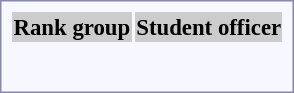<table style="border:1px solid #8888aa; background-color:#f7f8ff; padding:5px; font-size:95%; margin: 0px 12px 12px 0px; text-align:center;">
<tr bgcolor="#CCCCCC">
<th>Rank group</th>
<th colspan=5>Student officer</th>
</tr>
<tr>
<td rowspan=2><strong></strong></td>
<td></td>
<td></td>
<td></td>
<td></td>
<td></td>
</tr>
<tr>
<td><br></td>
<td><br></td>
<td><br></td>
<td><br></td>
<td><br></td>
</tr>
</table>
